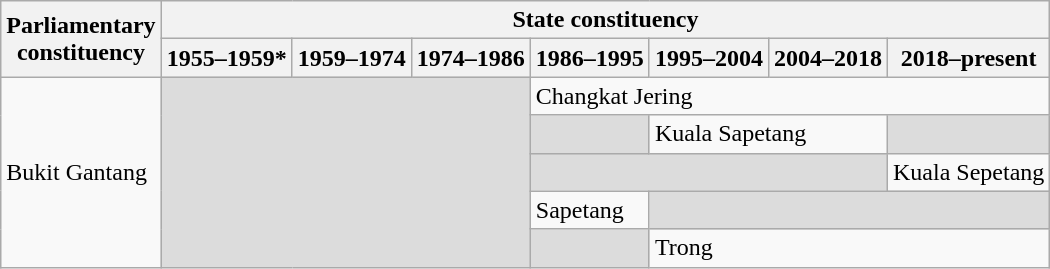<table class="wikitable">
<tr>
<th rowspan="2">Parliamentary<br>constituency</th>
<th colspan="7">State constituency</th>
</tr>
<tr>
<th>1955–1959*</th>
<th>1959–1974</th>
<th>1974–1986</th>
<th>1986–1995</th>
<th>1995–2004</th>
<th>2004–2018</th>
<th>2018–present</th>
</tr>
<tr>
<td rowspan="5">Bukit Gantang</td>
<td colspan="3" rowspan="5" bgcolor="dcdcdc"></td>
<td colspan="4">Changkat Jering</td>
</tr>
<tr>
<td bgcolor="dcdcdc"></td>
<td colspan="2">Kuala Sapetang</td>
<td bgcolor="dcdcdc"></td>
</tr>
<tr>
<td colspan="3" bgcolor="dcdcdc"></td>
<td>Kuala Sepetang</td>
</tr>
<tr>
<td>Sapetang</td>
<td colspan="3" bgcolor="dcdcdc"></td>
</tr>
<tr>
<td bgcolor="dcdcdc"></td>
<td colspan="3">Trong</td>
</tr>
</table>
